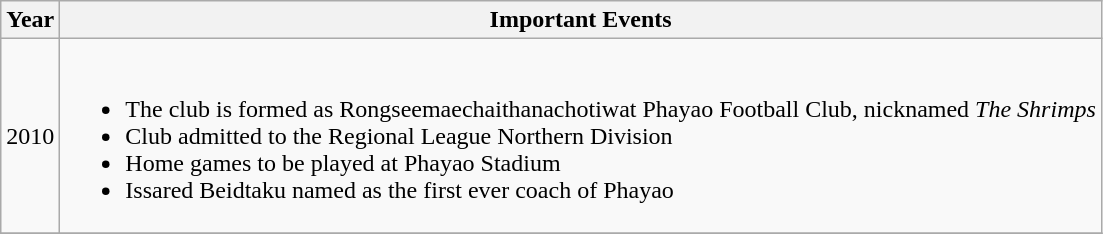<table class="wikitable">
<tr>
<th>Year</th>
<th>Important Events</th>
</tr>
<tr>
<td>2010</td>
<td><br><ul><li>The club is formed as Rongseemaechaithanachotiwat Phayao Football Club, nicknamed <em>The Shrimps</em></li><li>Club admitted to the Regional League Northern Division</li><li>Home games to be played at Phayao Stadium</li><li>Issared Beidtaku named as the first ever coach of Phayao</li></ul></td>
</tr>
<tr>
</tr>
</table>
